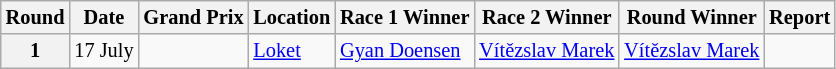<table class="wikitable" style="font-size: 85%;">
<tr>
<th>Round</th>
<th>Date</th>
<th>Grand Prix</th>
<th>Location</th>
<th>Race 1 Winner</th>
<th>Race 2 Winner</th>
<th>Round Winner</th>
<th>Report</th>
</tr>
<tr>
<th>1</th>
<td>17 July</td>
<td></td>
<td><a href='#'>Loket</a></td>
<td> <a href='#'>Gyan Doensen</a></td>
<td> <a href='#'>Vítězslav Marek</a></td>
<td> <a href='#'>Vítězslav Marek</a></td>
<td></td>
</tr>
</table>
